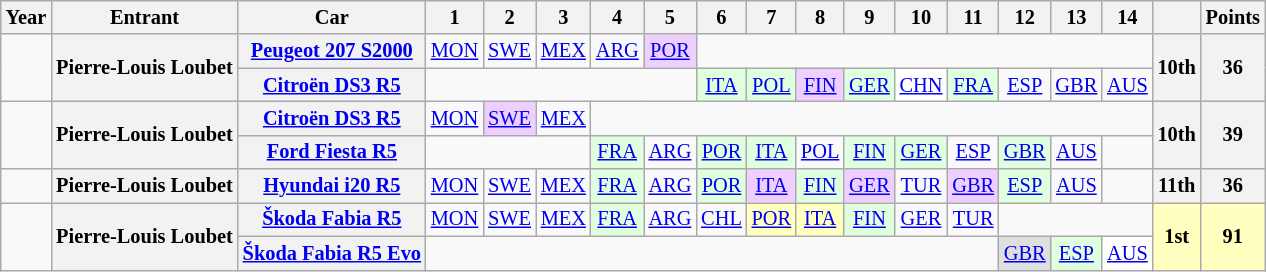<table class="wikitable" style="text-align:center; font-size:85%;">
<tr>
<th>Year</th>
<th>Entrant</th>
<th>Car</th>
<th>1</th>
<th>2</th>
<th>3</th>
<th>4</th>
<th>5</th>
<th>6</th>
<th>7</th>
<th>8</th>
<th>9</th>
<th>10</th>
<th>11</th>
<th>12</th>
<th>13</th>
<th>14</th>
<th></th>
<th>Points</th>
</tr>
<tr>
<td rowspan="2"></td>
<th rowspan="2" nowrap>Pierre-Louis Loubet</th>
<th nowrap><a href='#'>Peugeot 207 S2000</a></th>
<td><a href='#'>MON</a></td>
<td><a href='#'>SWE</a></td>
<td><a href='#'>MEX</a></td>
<td><a href='#'>ARG</a></td>
<td style="background:#EFCFFF;"><a href='#'>POR</a><br></td>
<td colspan=9></td>
<th rowspan="2">10th</th>
<th rowspan="2">36</th>
</tr>
<tr>
<th nowrap><a href='#'>Citroën DS3 R5</a></th>
<td colspan=5></td>
<td style="background:#DFFFDF;"><a href='#'>ITA</a><br></td>
<td style="background:#DFFFDF;"><a href='#'>POL</a><br></td>
<td style="background:#EFCFFF;"><a href='#'>FIN</a><br></td>
<td style="background:#DFFFDF;"><a href='#'>GER</a><br></td>
<td style="background:#FFFFFF;"><a href='#'>CHN</a><br></td>
<td style="background:#DFFFDF;"><a href='#'>FRA</a><br></td>
<td><a href='#'>ESP</a></td>
<td><a href='#'>GBR</a></td>
<td><a href='#'>AUS</a></td>
</tr>
<tr>
<td rowspan="2"></td>
<th rowspan="2" nowrap>Pierre-Louis Loubet</th>
<th nowrap><a href='#'>Citroën DS3 R5</a></th>
<td><a href='#'>MON</a></td>
<td style="background:#EFCFFF;"><a href='#'>SWE</a><br></td>
<td><a href='#'>MEX</a></td>
<td colspan=11></td>
<th rowspan="2">10th</th>
<th rowspan="2">39</th>
</tr>
<tr>
<th nowrap><a href='#'>Ford Fiesta R5</a></th>
<td colspan=3></td>
<td style="background:#DFFFDF;"><a href='#'>FRA</a><br></td>
<td><a href='#'>ARG</a></td>
<td style="background:#DFFFDF;"><a href='#'>POR</a><br></td>
<td style="background:#DFFFDF;"><a href='#'>ITA</a><br></td>
<td><a href='#'>POL</a></td>
<td style="background:#DFFFDF;"><a href='#'>FIN</a><br></td>
<td style="background:#DFFFDF;"><a href='#'>GER</a><br></td>
<td><a href='#'>ESP</a></td>
<td style="background:#DFFFDF;"><a href='#'>GBR</a><br></td>
<td><a href='#'>AUS</a></td>
<td></td>
</tr>
<tr>
<td></td>
<th nowrap>Pierre-Louis Loubet</th>
<th nowrap><a href='#'>Hyundai i20 R5</a></th>
<td><a href='#'>MON</a></td>
<td><a href='#'>SWE</a></td>
<td><a href='#'>MEX</a></td>
<td style="background:#DFFFDF;"><a href='#'>FRA</a><br></td>
<td><a href='#'>ARG</a></td>
<td style="background:#DFFFDF;"><a href='#'>POR</a><br></td>
<td style="background:#EFCFFF;"><a href='#'>ITA</a><br></td>
<td style="background:#DFFFDF;"><a href='#'>FIN</a><br></td>
<td style="background:#EFCFFF;"><a href='#'>GER</a><br></td>
<td><a href='#'>TUR</a></td>
<td style="background:#EFCFFF;"><a href='#'>GBR</a><br></td>
<td style="background:#DFFFDF;"><a href='#'>ESP</a><br></td>
<td><a href='#'>AUS</a></td>
<td></td>
<th>11th</th>
<th>36</th>
</tr>
<tr>
<td rowspan="2"></td>
<th rowspan="2" nowrap>Pierre-Louis Loubet</th>
<th nowrap><a href='#'>Škoda Fabia R5</a></th>
<td><a href='#'>MON</a></td>
<td><a href='#'>SWE</a></td>
<td><a href='#'>MEX</a></td>
<td style="background:#DFFFDF;"><a href='#'>FRA</a><br></td>
<td><a href='#'>ARG</a></td>
<td><a href='#'>CHL</a></td>
<td style="background:#FFFFBF;"><a href='#'>POR</a><br></td>
<td style="background:#FFFFBF;"><a href='#'>ITA</a><br></td>
<td style="background:#DFFFDF;"><a href='#'>FIN</a><br></td>
<td><a href='#'>GER</a></td>
<td><a href='#'>TUR</a></td>
<td colspan=3></td>
<th rowspan="2" style="background:#FFFFBF;">1st</th>
<th rowspan="2" style="background:#FFFFBF;">91</th>
</tr>
<tr>
<th nowrap><a href='#'>Škoda Fabia R5 Evo</a></th>
<td colspan=11></td>
<td style="background:#DFDFDF;"><a href='#'>GBR</a><br></td>
<td style="background:#DFFFDF;"><a href='#'>ESP</a><br></td>
<td style="background:#FFFFFF;"><a href='#'>AUS</a><br></td>
</tr>
</table>
